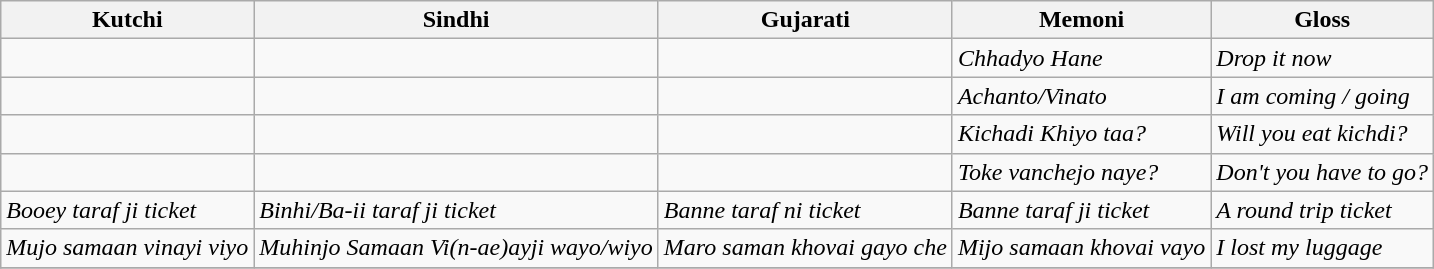<table class=wikitable>
<tr>
<th scope="col">Kutchi</th>
<th scope="col">Sindhi</th>
<th scope="col">Gujarati</th>
<th scope="col">Memoni</th>
<th scope="col">Gloss</th>
</tr>
<tr>
<td></td>
<td></td>
<td></td>
<td><em>Chhadyo Hane</em></td>
<td><em>Drop it now</em></td>
</tr>
<tr>
<td></td>
<td></td>
<td></td>
<td><em>Achanto/Vinato</em></td>
<td><em>I am coming / going</em></td>
</tr>
<tr>
<td></td>
<td></td>
<td></td>
<td><em>Kichadi Khiyo taa?</em></td>
<td><em>Will you eat kichdi?</em></td>
</tr>
<tr>
<td></td>
<td></td>
<td></td>
<td><em>Toke vanchejo naye?</em></td>
<td><em>Don't you have to go?</em></td>
</tr>
<tr>
<td><em>Booey taraf ji ticket</em></td>
<td><em>Binhi/Ba-ii taraf ji ticket</em></td>
<td><em>Banne taraf ni ticket</em></td>
<td><em>Banne taraf ji ticket</em></td>
<td><em>A round trip ticket</em></td>
</tr>
<tr>
<td><em>Mujo samaan vinayi viyo</em></td>
<td><em>Muhinjo Samaan Vi(n-ae)ayji wayo/wiyo</em></td>
<td><em>Maro saman khovai gayo che</em></td>
<td><em>Mijo samaan khovai vayo</em></td>
<td><em>I lost my luggage</em></td>
</tr>
<tr>
</tr>
</table>
